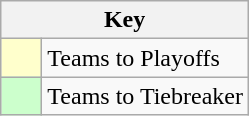<table class="wikitable" style="text-align: center;">
<tr>
<th colspan=2>Key</th>
</tr>
<tr>
<td style="background:#ffffcc; width:20px;"></td>
<td align=left>Teams to Playoffs</td>
</tr>
<tr>
<td style="background:#ccffcc; width:20px;"></td>
<td align=left>Teams to Tiebreaker</td>
</tr>
</table>
